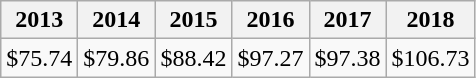<table class="wikitable">
<tr>
<th>2013</th>
<th>2014</th>
<th>2015</th>
<th>2016</th>
<th>2017</th>
<th>2018</th>
</tr>
<tr>
<td>$75.74</td>
<td>$79.86</td>
<td>$88.42</td>
<td>$97.27</td>
<td>$97.38</td>
<td>$106.73</td>
</tr>
</table>
